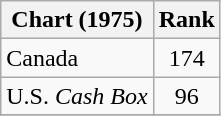<table class="wikitable">
<tr>
<th>Chart (1975)</th>
<th style="text-align:center;">Rank</th>
</tr>
<tr>
<td>Canada</td>
<td style="text-align:center;">174</td>
</tr>
<tr>
<td>U.S. <em>Cash Box</em></td>
<td style="text-align:center;">96</td>
</tr>
<tr>
</tr>
</table>
